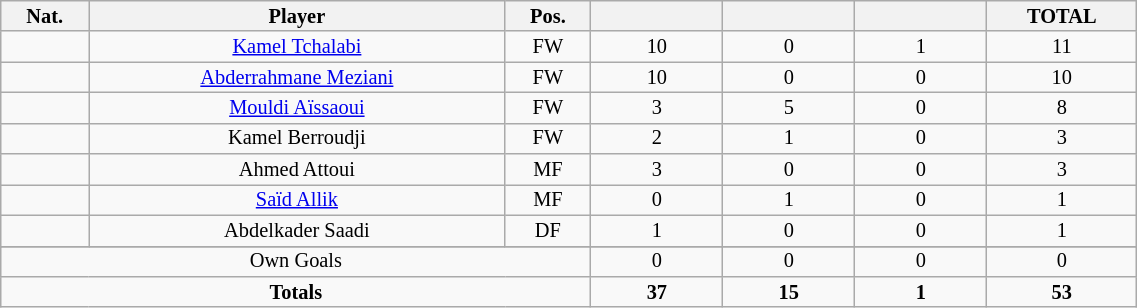<table class="wikitable sortable alternance"  style="font-size:85%; text-align:center; line-height:14px; width:60%;">
<tr>
<th width=10>Nat.</th>
<th width=140>Player</th>
<th width=10>Pos.</th>
<th width=40></th>
<th width=40></th>
<th width=40></th>
<th width=40>TOTAL</th>
</tr>
<tr>
<td></td>
<td><a href='#'>Kamel Tchalabi</a></td>
<td>FW</td>
<td>10</td>
<td>0</td>
<td>1</td>
<td>11</td>
</tr>
<tr>
<td></td>
<td><a href='#'>Abderrahmane Meziani</a></td>
<td>FW</td>
<td>10</td>
<td>0</td>
<td>0</td>
<td>10</td>
</tr>
<tr>
<td></td>
<td><a href='#'>Mouldi Aïssaoui</a></td>
<td>FW</td>
<td>3</td>
<td>5</td>
<td>0</td>
<td>8</td>
</tr>
<tr>
<td></td>
<td>Kamel Berroudji</td>
<td>FW</td>
<td>2</td>
<td>1</td>
<td>0</td>
<td>3</td>
</tr>
<tr>
<td></td>
<td>Ahmed Attoui</td>
<td>MF</td>
<td>3</td>
<td>0</td>
<td>0</td>
<td>3</td>
</tr>
<tr>
<td></td>
<td><a href='#'>Saïd Allik</a></td>
<td>MF</td>
<td>0</td>
<td>1</td>
<td>0</td>
<td>1</td>
</tr>
<tr>
<td></td>
<td>Abdelkader Saadi</td>
<td>DF</td>
<td>1</td>
<td>0</td>
<td>0</td>
<td>1</td>
</tr>
<tr>
</tr>
<tr class="sortbottom">
<td colspan="3">Own Goals</td>
<td>0</td>
<td>0</td>
<td>0</td>
<td>0</td>
</tr>
<tr class="sortbottom">
<td colspan="3"><strong>Totals</strong></td>
<td><strong>37</strong></td>
<td><strong>15</strong></td>
<td><strong>1</strong></td>
<td><strong>53</strong></td>
</tr>
</table>
